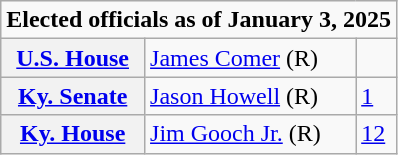<table class=wikitable>
<tr>
<td colspan="3"><strong>Elected officials as of January 3, 2025</strong></td>
</tr>
<tr>
<th scope=row><a href='#'>U.S. House</a></th>
<td><a href='#'>James Comer</a> (R)</td>
<td></td>
</tr>
<tr>
<th scope=row><a href='#'>Ky. Senate</a></th>
<td><a href='#'>Jason Howell</a> (R)</td>
<td><a href='#'>1</a></td>
</tr>
<tr>
<th scope=row><a href='#'>Ky. House</a></th>
<td><a href='#'>Jim Gooch Jr.</a> (R)</td>
<td><a href='#'>12</a></td>
</tr>
</table>
